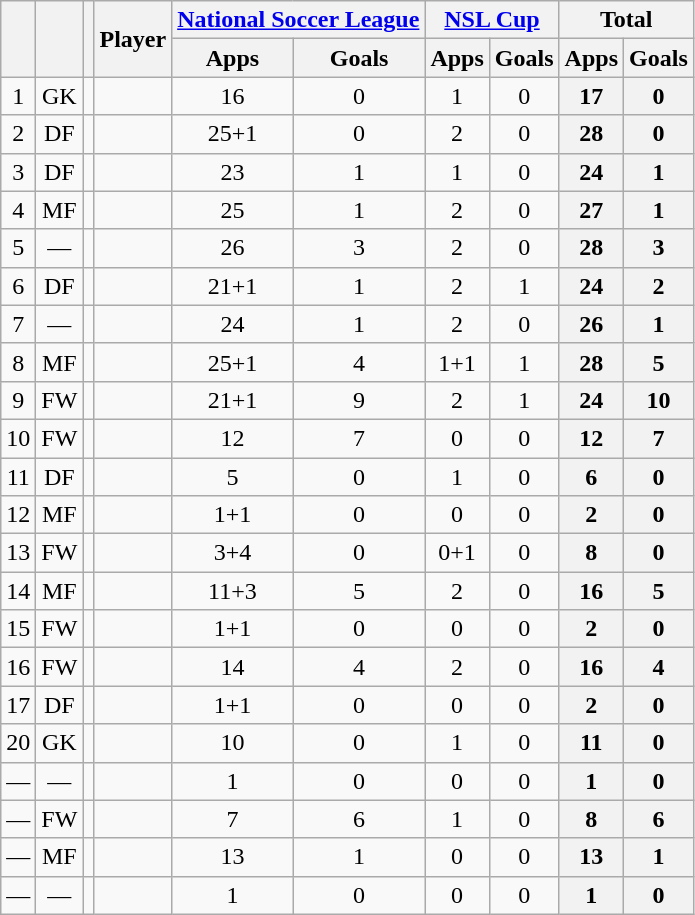<table class="wikitable sortable" style="text-align:center">
<tr>
<th rowspan="2"></th>
<th rowspan="2"></th>
<th rowspan="2"></th>
<th rowspan="2">Player</th>
<th colspan="2"><a href='#'>National Soccer League</a></th>
<th colspan="2"><a href='#'>NSL Cup</a></th>
<th colspan="2">Total</th>
</tr>
<tr>
<th>Apps</th>
<th>Goals</th>
<th>Apps</th>
<th>Goals</th>
<th>Apps</th>
<th>Goals</th>
</tr>
<tr>
<td>1</td>
<td>GK</td>
<td></td>
<td align="left"><br></td>
<td>16</td>
<td>0<br></td>
<td>1</td>
<td>0<br></td>
<th>17</th>
<th>0</th>
</tr>
<tr>
<td>2</td>
<td>DF</td>
<td></td>
<td align="left"><br></td>
<td>25+1</td>
<td>0<br></td>
<td>2</td>
<td>0<br></td>
<th>28</th>
<th>0</th>
</tr>
<tr>
<td>3</td>
<td>DF</td>
<td></td>
<td align="left"><br></td>
<td>23</td>
<td>1<br></td>
<td>1</td>
<td>0<br></td>
<th>24</th>
<th>1</th>
</tr>
<tr>
<td>4</td>
<td>MF</td>
<td></td>
<td align="left"><br></td>
<td>25</td>
<td>1<br></td>
<td>2</td>
<td>0<br></td>
<th>27</th>
<th>1</th>
</tr>
<tr>
<td>5</td>
<td>—</td>
<td></td>
<td align="left"><br></td>
<td>26</td>
<td>3<br></td>
<td>2</td>
<td>0<br></td>
<th>28</th>
<th>3</th>
</tr>
<tr>
<td>6</td>
<td>DF</td>
<td></td>
<td align="left"><br></td>
<td>21+1</td>
<td>1<br></td>
<td>2</td>
<td>1<br></td>
<th>24</th>
<th>2</th>
</tr>
<tr>
<td>7</td>
<td>—</td>
<td></td>
<td align="left"><br></td>
<td>24</td>
<td>1<br></td>
<td>2</td>
<td>0<br></td>
<th>26</th>
<th>1</th>
</tr>
<tr>
<td>8</td>
<td>MF</td>
<td></td>
<td align="left"><br></td>
<td>25+1</td>
<td>4<br></td>
<td>1+1</td>
<td>1<br></td>
<th>28</th>
<th>5</th>
</tr>
<tr>
<td>9</td>
<td>FW</td>
<td></td>
<td align="left"><br></td>
<td>21+1</td>
<td>9<br></td>
<td>2</td>
<td>1<br></td>
<th>24</th>
<th>10</th>
</tr>
<tr>
<td>10</td>
<td>FW</td>
<td></td>
<td align="left"><br></td>
<td>12</td>
<td>7<br></td>
<td>0</td>
<td>0<br></td>
<th>12</th>
<th>7</th>
</tr>
<tr>
<td>11</td>
<td>DF</td>
<td></td>
<td align="left"><br></td>
<td>5</td>
<td>0<br></td>
<td>1</td>
<td>0<br></td>
<th>6</th>
<th>0</th>
</tr>
<tr>
<td>12</td>
<td>MF</td>
<td></td>
<td align="left"><br></td>
<td>1+1</td>
<td>0<br></td>
<td>0</td>
<td>0<br></td>
<th>2</th>
<th>0</th>
</tr>
<tr>
<td>13</td>
<td>FW</td>
<td></td>
<td align="left"><br></td>
<td>3+4</td>
<td>0<br></td>
<td>0+1</td>
<td>0<br></td>
<th>8</th>
<th>0</th>
</tr>
<tr>
<td>14</td>
<td>MF</td>
<td></td>
<td align="left"><br></td>
<td>11+3</td>
<td>5<br></td>
<td>2</td>
<td>0<br></td>
<th>16</th>
<th>5</th>
</tr>
<tr>
<td>15</td>
<td>FW</td>
<td></td>
<td align="left"><br></td>
<td>1+1</td>
<td>0<br></td>
<td>0</td>
<td>0<br></td>
<th>2</th>
<th>0</th>
</tr>
<tr>
<td>16</td>
<td>FW</td>
<td></td>
<td align="left"><br></td>
<td>14</td>
<td>4<br></td>
<td>2</td>
<td>0<br></td>
<th>16</th>
<th>4</th>
</tr>
<tr>
<td>17</td>
<td>DF</td>
<td></td>
<td align="left"><br></td>
<td>1+1</td>
<td>0<br></td>
<td>0</td>
<td>0<br></td>
<th>2</th>
<th>0</th>
</tr>
<tr>
<td>20</td>
<td>GK</td>
<td></td>
<td align="left"><br></td>
<td>10</td>
<td>0<br></td>
<td>1</td>
<td>0<br></td>
<th>11</th>
<th>0</th>
</tr>
<tr>
<td>—</td>
<td>—</td>
<td></td>
<td align="left"><br></td>
<td>1</td>
<td>0<br></td>
<td>0</td>
<td>0<br></td>
<th>1</th>
<th>0</th>
</tr>
<tr>
<td>—</td>
<td>FW</td>
<td></td>
<td align="left"><br></td>
<td>7</td>
<td>6<br></td>
<td>1</td>
<td>0<br></td>
<th>8</th>
<th>6</th>
</tr>
<tr>
<td>—</td>
<td>MF</td>
<td></td>
<td align="left"><br></td>
<td>13</td>
<td>1<br></td>
<td>0</td>
<td>0<br></td>
<th>13</th>
<th>1</th>
</tr>
<tr>
<td>—</td>
<td>—</td>
<td></td>
<td align="left"><br></td>
<td>1</td>
<td>0<br></td>
<td>0</td>
<td>0<br></td>
<th>1</th>
<th>0</th>
</tr>
</table>
